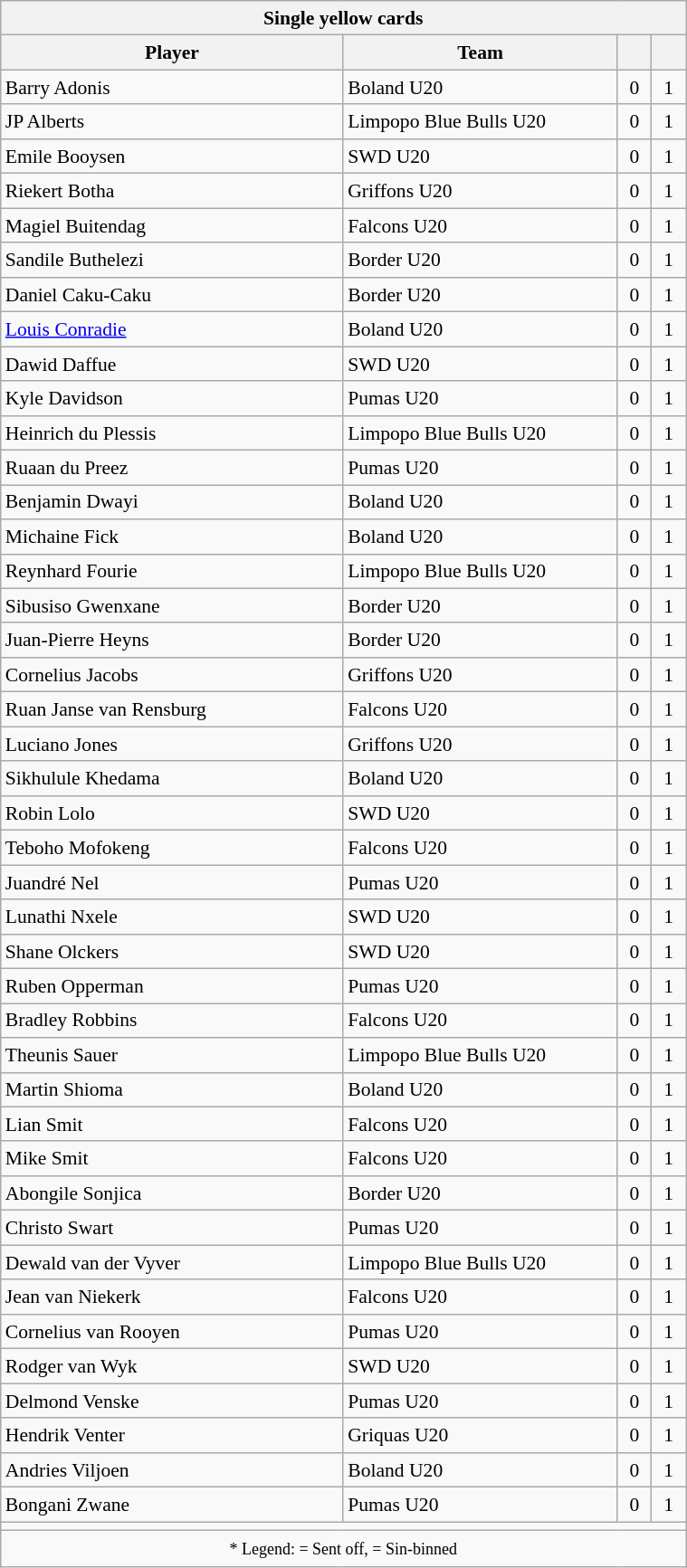<table class="wikitable collapsible collapsed sortable" style="text-align:center; line-height:130%; font-size:90%; width:40%;">
<tr>
<th colspan=4>Single yellow cards</th>
</tr>
<tr>
<th style="width:50%;">Player</th>
<th style="width:40%;">Team</th>
<th style="width:5%;"></th>
<th style="width:5%;"><br></th>
</tr>
<tr>
<td style="text-align:left;">Barry Adonis</td>
<td style="text-align:left;">Boland U20</td>
<td>0</td>
<td>1</td>
</tr>
<tr>
<td style="text-align:left;">JP Alberts</td>
<td style="text-align:left;">Limpopo Blue Bulls U20</td>
<td>0</td>
<td>1</td>
</tr>
<tr>
<td style="text-align:left;">Emile Booysen</td>
<td style="text-align:left;">SWD U20</td>
<td>0</td>
<td>1</td>
</tr>
<tr>
<td style="text-align:left;">Riekert Botha</td>
<td style="text-align:left;">Griffons U20</td>
<td>0</td>
<td>1</td>
</tr>
<tr>
<td style="text-align:left;">Magiel Buitendag</td>
<td style="text-align:left;">Falcons U20</td>
<td>0</td>
<td>1</td>
</tr>
<tr>
<td style="text-align:left;">Sandile Buthelezi</td>
<td style="text-align:left;">Border U20</td>
<td>0</td>
<td>1</td>
</tr>
<tr>
<td style="text-align:left;">Daniel Caku-Caku</td>
<td style="text-align:left;">Border U20</td>
<td>0</td>
<td>1</td>
</tr>
<tr>
<td style="text-align:left;"><a href='#'>Louis Conradie</a></td>
<td style="text-align:left;">Boland U20</td>
<td>0</td>
<td>1</td>
</tr>
<tr>
<td style="text-align:left;">Dawid Daffue</td>
<td style="text-align:left;">SWD U20</td>
<td>0</td>
<td>1</td>
</tr>
<tr>
<td style="text-align:left;">Kyle Davidson</td>
<td style="text-align:left;">Pumas U20</td>
<td>0</td>
<td>1</td>
</tr>
<tr>
<td style="text-align:left;">Heinrich du Plessis</td>
<td style="text-align:left;">Limpopo Blue Bulls U20</td>
<td>0</td>
<td>1</td>
</tr>
<tr>
<td style="text-align:left;">Ruaan du Preez</td>
<td style="text-align:left;">Pumas U20</td>
<td>0</td>
<td>1</td>
</tr>
<tr>
<td style="text-align:left;">Benjamin Dwayi</td>
<td style="text-align:left;">Boland U20</td>
<td>0</td>
<td>1</td>
</tr>
<tr>
<td style="text-align:left;">Michaine Fick</td>
<td style="text-align:left;">Boland U20</td>
<td>0</td>
<td>1</td>
</tr>
<tr>
<td style="text-align:left;">Reynhard Fourie</td>
<td style="text-align:left;">Limpopo Blue Bulls U20</td>
<td>0</td>
<td>1</td>
</tr>
<tr>
<td style="text-align:left;">Sibusiso Gwenxane</td>
<td style="text-align:left;">Border U20</td>
<td>0</td>
<td>1</td>
</tr>
<tr>
<td style="text-align:left;">Juan-Pierre Heyns</td>
<td style="text-align:left;">Border U20</td>
<td>0</td>
<td>1</td>
</tr>
<tr>
<td style="text-align:left;">Cornelius Jacobs</td>
<td style="text-align:left;">Griffons U20</td>
<td>0</td>
<td>1</td>
</tr>
<tr>
<td style="text-align:left;">Ruan Janse van Rensburg</td>
<td style="text-align:left;">Falcons U20</td>
<td>0</td>
<td>1</td>
</tr>
<tr>
<td style="text-align:left;">Luciano Jones</td>
<td style="text-align:left;">Griffons U20</td>
<td>0</td>
<td>1</td>
</tr>
<tr>
<td style="text-align:left;">Sikhulule Khedama</td>
<td style="text-align:left;">Boland U20</td>
<td>0</td>
<td>1</td>
</tr>
<tr>
<td style="text-align:left;">Robin Lolo</td>
<td style="text-align:left;">SWD U20</td>
<td>0</td>
<td>1</td>
</tr>
<tr>
<td style="text-align:left;">Teboho Mofokeng</td>
<td style="text-align:left;">Falcons U20</td>
<td>0</td>
<td>1</td>
</tr>
<tr>
<td style="text-align:left;">Juandré Nel</td>
<td style="text-align:left;">Pumas U20</td>
<td>0</td>
<td>1</td>
</tr>
<tr>
<td style="text-align:left;">Lunathi Nxele</td>
<td style="text-align:left;">SWD U20</td>
<td>0</td>
<td>1</td>
</tr>
<tr>
<td style="text-align:left;">Shane Olckers</td>
<td style="text-align:left;">SWD U20</td>
<td>0</td>
<td>1</td>
</tr>
<tr>
<td style="text-align:left;">Ruben Opperman</td>
<td style="text-align:left;">Pumas U20</td>
<td>0</td>
<td>1</td>
</tr>
<tr>
<td style="text-align:left;">Bradley Robbins</td>
<td style="text-align:left;">Falcons U20</td>
<td>0</td>
<td>1</td>
</tr>
<tr>
<td style="text-align:left;">Theunis Sauer</td>
<td style="text-align:left;">Limpopo Blue Bulls U20</td>
<td>0</td>
<td>1</td>
</tr>
<tr>
<td style="text-align:left;">Martin Shioma</td>
<td style="text-align:left;">Boland U20</td>
<td>0</td>
<td>1</td>
</tr>
<tr>
<td style="text-align:left;">Lian Smit</td>
<td style="text-align:left;">Falcons U20</td>
<td>0</td>
<td>1</td>
</tr>
<tr>
<td style="text-align:left;">Mike Smit</td>
<td style="text-align:left;">Falcons U20</td>
<td>0</td>
<td>1</td>
</tr>
<tr>
<td style="text-align:left;">Abongile Sonjica</td>
<td style="text-align:left;">Border U20</td>
<td>0</td>
<td>1</td>
</tr>
<tr>
<td style="text-align:left;">Christo Swart</td>
<td style="text-align:left;">Pumas U20</td>
<td>0</td>
<td>1</td>
</tr>
<tr>
<td style="text-align:left;">Dewald van der Vyver</td>
<td style="text-align:left;">Limpopo Blue Bulls U20</td>
<td>0</td>
<td>1</td>
</tr>
<tr>
<td style="text-align:left;">Jean van Niekerk</td>
<td style="text-align:left;">Falcons U20</td>
<td>0</td>
<td>1</td>
</tr>
<tr>
<td style="text-align:left;">Cornelius van Rooyen</td>
<td style="text-align:left;">Pumas U20</td>
<td>0</td>
<td>1</td>
</tr>
<tr>
<td style="text-align:left;">Rodger van Wyk</td>
<td style="text-align:left;">SWD U20</td>
<td>0</td>
<td>1</td>
</tr>
<tr>
<td style="text-align:left;">Delmond Venske</td>
<td style="text-align:left;">Pumas U20</td>
<td>0</td>
<td>1</td>
</tr>
<tr>
<td style="text-align:left;">Hendrik Venter</td>
<td style="text-align:left;">Griquas U20</td>
<td>0</td>
<td>1</td>
</tr>
<tr>
<td style="text-align:left;">Andries Viljoen</td>
<td style="text-align:left;">Boland U20</td>
<td>0</td>
<td>1</td>
</tr>
<tr>
<td style="text-align:left;">Bongani Zwane</td>
<td style="text-align:left;">Pumas U20</td>
<td>0</td>
<td>1</td>
</tr>
<tr>
<td colspan="100%"></td>
</tr>
<tr>
<td colspan="100%"><small>* Legend:  = Sent off,  = Sin-binned</small></td>
</tr>
</table>
